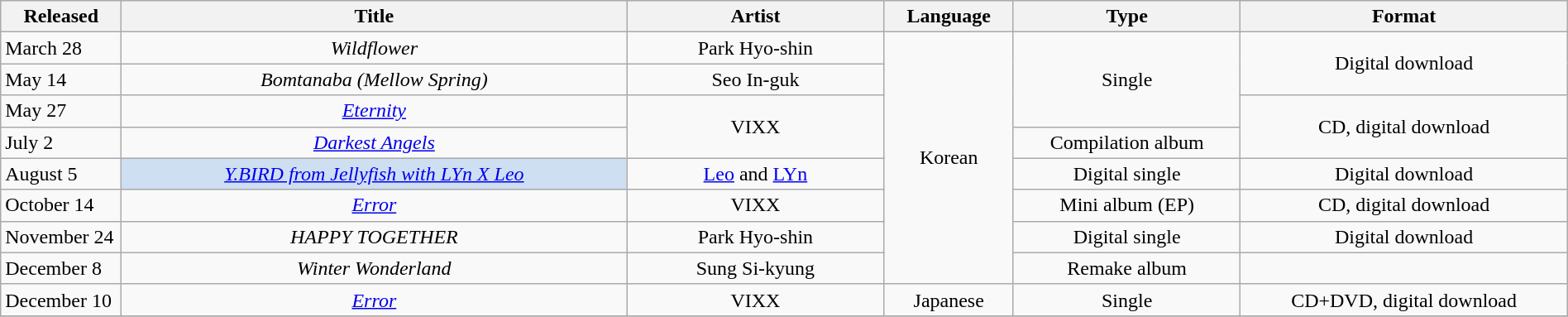<table class="wikitable"  style="width:100%">
<tr>
<th width=90px>Released</th>
<th width=400px>Title</th>
<th width=200px>Artist</th>
<th>Language</th>
<th>Type</th>
<th>Format</th>
</tr>
<tr>
<td>March 28</td>
<td align="center"><em>Wildflower</em></td>
<td align="center">Park Hyo-shin</td>
<td align="center" rowspan="8">Korean</td>
<td align="center" rowspan="3">Single</td>
<td align="center" rowspan="2">Digital download</td>
</tr>
<tr>
<td>May 14</td>
<td align="center"><em>Bomtanaba (Mellow Spring)</em></td>
<td align="center">Seo In-guk</td>
</tr>
<tr>
<td>May 27</td>
<td align="center"><em><a href='#'>Eternity</a></em></td>
<td align="center" rowspan="2">VIXX</td>
<td align="center" rowspan="2">CD, digital download</td>
</tr>
<tr>
<td>July 2</td>
<td align="center"><em><a href='#'>Darkest Angels</a></em></td>
<td align="center">Compilation album</td>
</tr>
<tr>
<td>August 5</td>
<td align="center" style="background:#CEDFF2;"><em><a href='#'>Y.BIRD from Jellyfish with LYn X Leo</a></em></td>
<td align="center"><a href='#'>Leo</a> and <a href='#'>LYn</a></td>
<td align="center">Digital single</td>
<td align="center">Digital download</td>
</tr>
<tr>
<td>October 14</td>
<td align="center"><em><a href='#'>Error</a></em></td>
<td align="center">VIXX</td>
<td align="center">Mini album (EP)</td>
<td align="center">CD, digital download</td>
</tr>
<tr>
<td>November 24</td>
<td align="center"><em>HAPPY TOGETHER</em></td>
<td align="center">Park Hyo-shin</td>
<td align="center">Digital single</td>
<td align="center">Digital download</td>
</tr>
<tr>
<td>December 8</td>
<td align="center"><em>Winter Wonderland</em></td>
<td align="center">Sung Si-kyung</td>
<td align="center">Remake album</td>
<td></td>
</tr>
<tr>
<td>December 10</td>
<td align="center"><em><a href='#'>Error</a></em></td>
<td align="center">VIXX</td>
<td align="center">Japanese</td>
<td align="center">Single</td>
<td align="center">CD+DVD, digital download</td>
</tr>
<tr>
</tr>
</table>
